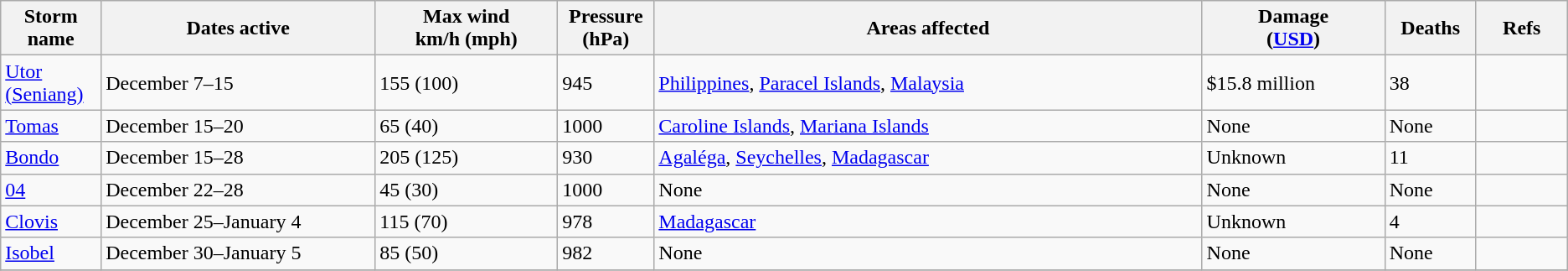<table class="wikitable sortable">
<tr>
<th width="5%">Storm name</th>
<th width="15%">Dates active</th>
<th width="10%">Max wind<br>km/h (mph)</th>
<th width="5%">Pressure<br>(hPa)</th>
<th width="30%">Areas affected</th>
<th width="10%">Damage<br>(<a href='#'>USD</a>)</th>
<th width="5%">Deaths</th>
<th width="5%">Refs</th>
</tr>
<tr>
<td><a href='#'>Utor (Seniang)</a></td>
<td>December 7–15</td>
<td>155 (100)</td>
<td>945</td>
<td><a href='#'>Philippines</a>, <a href='#'>Paracel Islands</a>, <a href='#'>Malaysia</a></td>
<td>$15.8 million</td>
<td>38</td>
<td></td>
</tr>
<tr>
<td><a href='#'>Tomas</a></td>
<td>December 15–20</td>
<td>65 (40)</td>
<td>1000</td>
<td><a href='#'>Caroline Islands</a>, <a href='#'>Mariana Islands</a></td>
<td>None</td>
<td>None</td>
<td></td>
</tr>
<tr>
<td><a href='#'>Bondo</a></td>
<td>December 15–28</td>
<td>205 (125)</td>
<td>930</td>
<td><a href='#'>Agaléga</a>, <a href='#'>Seychelles</a>, <a href='#'>Madagascar</a></td>
<td>Unknown</td>
<td>11</td>
<td></td>
</tr>
<tr>
<td><a href='#'>04</a></td>
<td>December 22–28</td>
<td>45 (30)</td>
<td>1000</td>
<td>None</td>
<td>None</td>
<td>None</td>
<td></td>
</tr>
<tr>
<td><a href='#'>Clovis</a></td>
<td>December 25–January 4</td>
<td>115 (70)</td>
<td>978</td>
<td><a href='#'>Madagascar</a></td>
<td>Unknown</td>
<td>4</td>
<td></td>
</tr>
<tr>
<td><a href='#'>Isobel</a></td>
<td>December 30–January 5</td>
<td>85 (50)</td>
<td>982</td>
<td>None</td>
<td>None</td>
<td>None</td>
<td></td>
</tr>
<tr>
</tr>
</table>
